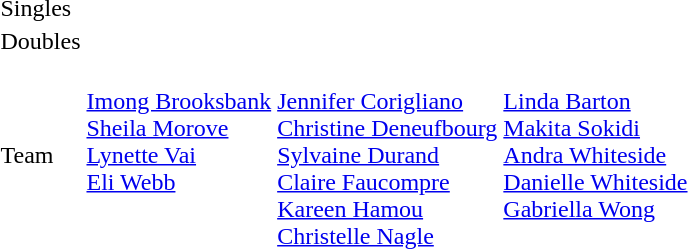<table>
<tr>
<td>Singles</td>
<td></td>
<td></td>
<td></td>
</tr>
<tr>
<td>Doubles</td>
<td></td>
<td></td>
<td></td>
</tr>
<tr>
<td>Team</td>
<td valign=top><br><a href='#'>Imong Brooksbank</a><br><a href='#'>Sheila Morove</a><br><a href='#'>Lynette Vai</a><br><a href='#'>Eli Webb</a></td>
<td><br><a href='#'>Jennifer Corigliano</a><br><a href='#'>Christine Deneufbourg</a><br><a href='#'>Sylvaine Durand</a><br><a href='#'>Claire Faucompre</a><br><a href='#'>Kareen Hamou</a><br><a href='#'>Christelle Nagle</a></td>
<td valign=top><br><a href='#'>Linda Barton</a><br><a href='#'>Makita Sokidi</a><br><a href='#'>Andra Whiteside</a><br><a href='#'>Danielle Whiteside</a><br><a href='#'>Gabriella Wong</a></td>
</tr>
</table>
